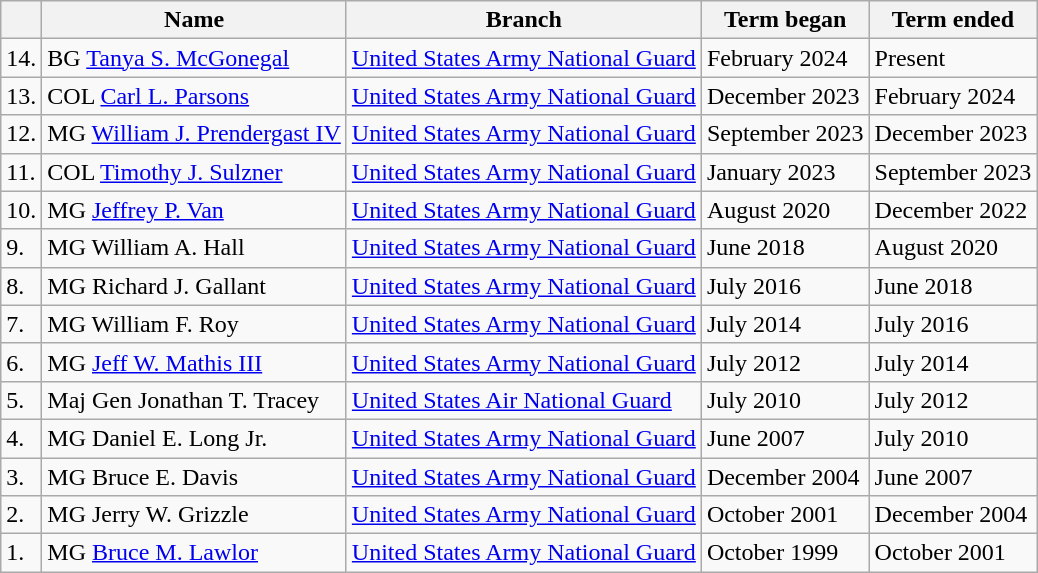<table class="wikitable">
<tr>
<th></th>
<th>Name</th>
<th>Branch</th>
<th>Term began</th>
<th>Term ended</th>
</tr>
<tr>
<td>14.</td>
<td>BG  <a href='#'>Tanya S. McGonegal</a></td>
<td><a href='#'>United States Army National Guard</a></td>
<td>February 2024</td>
<td>Present</td>
</tr>
<tr>
<td>13.</td>
<td>COL  <a href='#'>Carl L. Parsons</a></td>
<td><a href='#'>United States Army National Guard</a></td>
<td>December 2023</td>
<td>February 2024</td>
</tr>
<tr>
<td>12.</td>
<td>MG  <a href='#'>William J. Prendergast IV</a></td>
<td><a href='#'>United States Army National Guard</a></td>
<td>September 2023</td>
<td>December 2023</td>
</tr>
<tr>
<td>11.</td>
<td>COL <a href='#'>Timothy J. Sulzner</a></td>
<td><a href='#'>United States Army National Guard</a></td>
<td>January 2023</td>
<td>September 2023</td>
</tr>
<tr>
<td>10.</td>
<td>MG <a href='#'>Jeffrey P. Van</a></td>
<td><a href='#'>United States Army National Guard</a></td>
<td>August 2020</td>
<td>December 2022</td>
</tr>
<tr>
<td>9.</td>
<td>MG William A. Hall</td>
<td><a href='#'>United States Army National Guard</a></td>
<td>June 2018</td>
<td>August 2020</td>
</tr>
<tr>
<td>8.</td>
<td>MG Richard J. Gallant</td>
<td><a href='#'>United States Army National Guard</a></td>
<td>July 2016</td>
<td>June 2018</td>
</tr>
<tr>
<td>7.</td>
<td>MG William F. Roy</td>
<td><a href='#'>United States Army National Guard</a></td>
<td>July 2014</td>
<td>July 2016</td>
</tr>
<tr>
<td>6.</td>
<td>MG <a href='#'>Jeff W. Mathis III</a></td>
<td><a href='#'>United States Army National Guard</a></td>
<td>July 2012</td>
<td>July 2014</td>
</tr>
<tr>
<td>5.</td>
<td>Maj Gen Jonathan T. Tracey</td>
<td><a href='#'>United States Air National Guard</a></td>
<td>July 2010</td>
<td>July 2012</td>
</tr>
<tr>
<td>4.</td>
<td>MG Daniel E. Long Jr.</td>
<td><a href='#'>United States Army National Guard</a></td>
<td>June 2007</td>
<td>July 2010</td>
</tr>
<tr>
<td>3.</td>
<td>MG Bruce E. Davis</td>
<td><a href='#'>United States Army National Guard</a></td>
<td>December 2004</td>
<td>June 2007</td>
</tr>
<tr>
<td>2.</td>
<td>MG Jerry W. Grizzle</td>
<td><a href='#'>United States Army National Guard</a></td>
<td>October 2001</td>
<td>December 2004</td>
</tr>
<tr>
<td>1.</td>
<td>MG <a href='#'>Bruce M. Lawlor</a></td>
<td><a href='#'>United States Army National Guard</a></td>
<td>October 1999</td>
<td>October 2001</td>
</tr>
</table>
